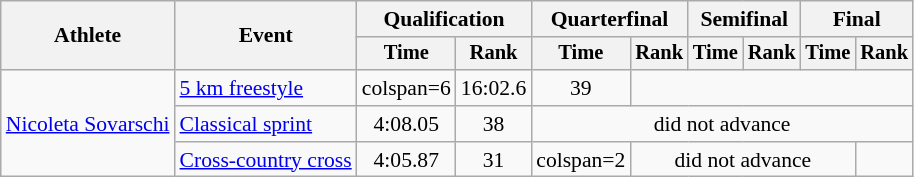<table class="wikitable" style="font-size:90%">
<tr>
<th rowspan="2">Athlete</th>
<th rowspan="2">Event</th>
<th colspan="2">Qualification</th>
<th colspan="2">Quarterfinal</th>
<th colspan="2">Semifinal</th>
<th colspan="2">Final</th>
</tr>
<tr style="font-size:95%">
<th>Time</th>
<th>Rank</th>
<th>Time</th>
<th>Rank</th>
<th>Time</th>
<th>Rank</th>
<th>Time</th>
<th>Rank</th>
</tr>
<tr align=center>
<td align=left rowspan=3><a href='#'>Nicoleta Sovarschi</a></td>
<td align=left><a href='#'>5 km freestyle</a></td>
<td>colspan=6 </td>
<td>16:02.6</td>
<td>39</td>
</tr>
<tr align=center>
<td align=left><a href='#'>Classical sprint</a></td>
<td>4:08.05</td>
<td>38</td>
<td colspan=6>did not advance</td>
</tr>
<tr align=center>
<td align=left><a href='#'>Cross-country cross</a></td>
<td>4:05.87</td>
<td>31</td>
<td>colspan=2 </td>
<td colspan=4>did not advance</td>
</tr>
</table>
